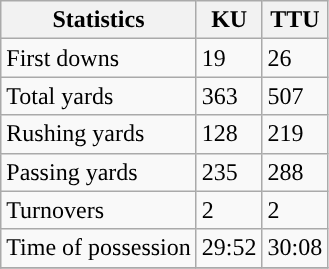<table class="wikitable" style="float: left;">
<tr>
<th>Statistics</th>
<th>KU</th>
<th>TTU</th>
</tr>
<tr>
<td>First downs</td>
<td>19</td>
<td>26</td>
</tr>
<tr>
<td>Total yards</td>
<td>363</td>
<td>507</td>
</tr>
<tr>
<td>Rushing yards</td>
<td>128</td>
<td>219</td>
</tr>
<tr>
<td>Passing yards</td>
<td>235</td>
<td>288</td>
</tr>
<tr>
<td>Turnovers</td>
<td>2</td>
<td>2</td>
</tr>
<tr>
<td>Time of possession</td>
<td>29:52</td>
<td>30:08</td>
</tr>
<tr>
</tr>
</table>
